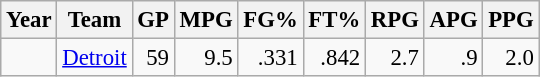<table class="wikitable sortable" style="font-size:95%; text-align:right;">
<tr>
<th>Year</th>
<th>Team</th>
<th>GP</th>
<th>MPG</th>
<th>FG%</th>
<th>FT%</th>
<th>RPG</th>
<th>APG</th>
<th>PPG</th>
</tr>
<tr>
<td style="text-align:left;"></td>
<td style="text-align:left;"><a href='#'>Detroit</a></td>
<td>59</td>
<td>9.5</td>
<td>.331</td>
<td>.842</td>
<td>2.7</td>
<td>.9</td>
<td>2.0</td>
</tr>
</table>
